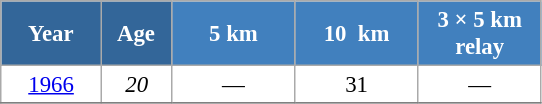<table class="wikitable" style="font-size:95%; text-align:center; border:grey solid 1px; border-collapse:collapse; background:#ffffff;">
<tr>
<th style="background-color:#369; color:white; width:60px;"> Year </th>
<th style="background-color:#369; color:white; width:40px;"> Age </th>
<th style="background-color:#4180be; color:white; width:75px;"> 5 km </th>
<th style="background-color:#4180be; color:white; width:75px;"> 10  km </th>
<th style="background-color:#4180be; color:white; width:75px;"> 3 × 5 km <br> relay </th>
</tr>
<tr>
<td><a href='#'>1966</a></td>
<td><em>20</em></td>
<td>—</td>
<td>31</td>
<td>—</td>
</tr>
<tr>
</tr>
</table>
